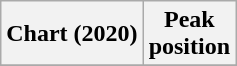<table class="wikitable plainrowheaders">
<tr>
<th scope="col">Chart (2020)</th>
<th scope="col">Peak<br>position</th>
</tr>
<tr>
</tr>
</table>
